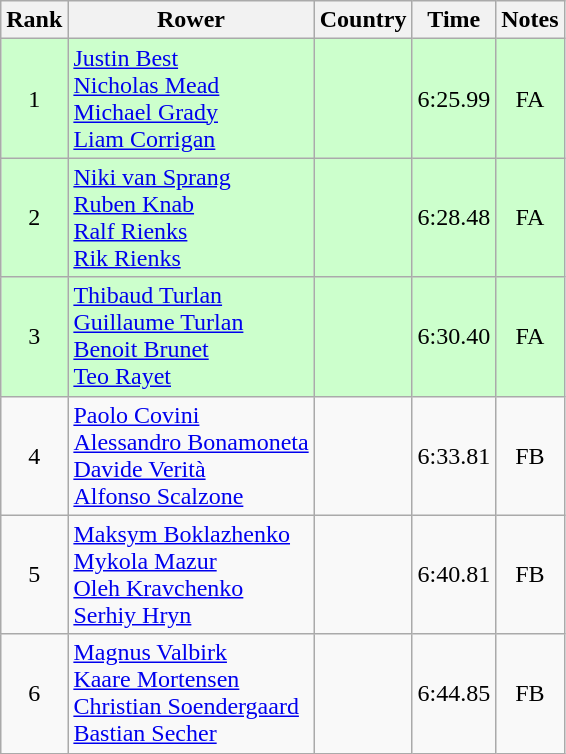<table class="wikitable" style="text-align:center">
<tr>
<th>Rank</th>
<th>Rower</th>
<th>Country</th>
<th>Time</th>
<th>Notes</th>
</tr>
<tr bgcolor=ccffcc>
<td>1</td>
<td align="left"><a href='#'>Justin Best</a><br><a href='#'>Nicholas Mead</a><br><a href='#'>Michael Grady</a><br><a href='#'>Liam Corrigan</a></td>
<td align="left"></td>
<td>6:25.99</td>
<td>FA</td>
</tr>
<tr bgcolor=ccffcc>
<td>2</td>
<td align="left"><a href='#'>Niki van Sprang</a><br><a href='#'>Ruben Knab</a><br><a href='#'>Ralf Rienks</a><br><a href='#'>Rik Rienks</a></td>
<td align="left"></td>
<td>6:28.48</td>
<td>FA</td>
</tr>
<tr bgcolor=ccffcc>
<td>3</td>
<td align="left"><a href='#'>Thibaud Turlan</a><br><a href='#'>Guillaume Turlan</a><br><a href='#'>Benoit Brunet</a><br><a href='#'>Teo Rayet</a></td>
<td align="left"></td>
<td>6:30.40</td>
<td>FA</td>
</tr>
<tr>
<td>4</td>
<td align="left"><a href='#'>Paolo Covini</a><br><a href='#'>Alessandro Bonamoneta</a><br><a href='#'>Davide Verità</a><br><a href='#'>Alfonso Scalzone</a></td>
<td align="left"></td>
<td>6:33.81</td>
<td>FB</td>
</tr>
<tr>
<td>5</td>
<td align="left"><a href='#'>Maksym Boklazhenko</a><br><a href='#'>Mykola Mazur</a><br><a href='#'>Oleh Kravchenko</a><br><a href='#'>Serhiy Hryn</a></td>
<td align="left"></td>
<td>6:40.81</td>
<td>FB</td>
</tr>
<tr>
<td>6</td>
<td align="left"><a href='#'>Magnus Valbirk</a><br><a href='#'>Kaare Mortensen</a><br><a href='#'>Christian Soendergaard</a><br><a href='#'>Bastian Secher</a></td>
<td align="left"></td>
<td>6:44.85</td>
<td>FB</td>
</tr>
</table>
